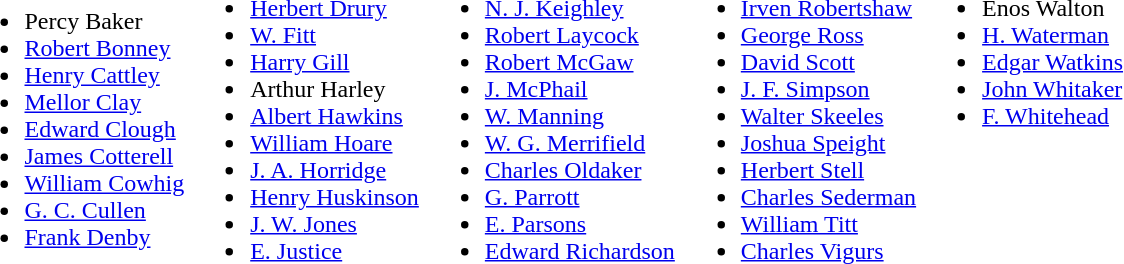<table>
<tr>
<td><br><ul><li>Percy Baker</li><li><a href='#'>Robert Bonney</a></li><li><a href='#'>Henry Cattley</a></li><li><a href='#'>Mellor Clay</a></li><li><a href='#'>Edward Clough</a></li><li><a href='#'>James Cotterell</a></li><li><a href='#'>William Cowhig</a></li><li><a href='#'>G. C. Cullen</a></li><li><a href='#'>Frank Denby</a></li></ul></td>
<td><br><ul><li><a href='#'>Herbert Drury</a></li><li><a href='#'>W. Fitt</a></li><li><a href='#'>Harry Gill</a></li><li>Arthur Harley</li><li><a href='#'>Albert Hawkins</a></li><li><a href='#'>William Hoare</a></li><li><a href='#'>J. A. Horridge</a></li><li><a href='#'>Henry Huskinson</a></li><li><a href='#'>J. W. Jones</a></li><li><a href='#'>E. Justice</a></li></ul></td>
<td><br><ul><li><a href='#'>N. J. Keighley</a></li><li><a href='#'>Robert Laycock</a></li><li><a href='#'>Robert McGaw</a></li><li><a href='#'>J. McPhail</a></li><li><a href='#'>W. Manning</a></li><li><a href='#'>W. G. Merrifield</a></li><li><a href='#'>Charles Oldaker</a></li><li><a href='#'>G. Parrott</a></li><li><a href='#'>E. Parsons</a></li><li><a href='#'>Edward Richardson</a></li></ul></td>
<td><br><ul><li><a href='#'>Irven Robertshaw</a></li><li><a href='#'>George Ross</a></li><li><a href='#'>David Scott</a></li><li><a href='#'>J. F. Simpson</a></li><li><a href='#'>Walter Skeeles</a></li><li><a href='#'>Joshua Speight</a></li><li><a href='#'>Herbert Stell</a></li><li><a href='#'>Charles Sederman</a></li><li><a href='#'>William Titt</a></li><li><a href='#'>Charles Vigurs</a></li></ul></td>
<td valign=top><br><ul><li>Enos Walton</li><li><a href='#'>H. Waterman</a></li><li><a href='#'>Edgar Watkins</a></li><li><a href='#'>John Whitaker</a></li><li><a href='#'>F. Whitehead</a></li></ul></td>
</tr>
</table>
